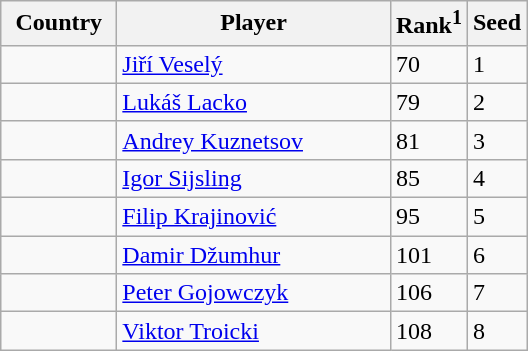<table class="sortable wikitable">
<tr>
<th width="70">Country</th>
<th width="175">Player</th>
<th>Rank<sup>1</sup></th>
<th>Seed</th>
</tr>
<tr>
<td></td>
<td><a href='#'>Jiří Veselý</a></td>
<td>70</td>
<td>1</td>
</tr>
<tr>
<td></td>
<td><a href='#'>Lukáš Lacko</a></td>
<td>79</td>
<td>2</td>
</tr>
<tr>
<td></td>
<td><a href='#'>Andrey Kuznetsov</a></td>
<td>81</td>
<td>3</td>
</tr>
<tr>
<td></td>
<td><a href='#'>Igor Sijsling</a></td>
<td>85</td>
<td>4</td>
</tr>
<tr>
<td></td>
<td><a href='#'>Filip Krajinović</a></td>
<td>95</td>
<td>5</td>
</tr>
<tr>
<td></td>
<td><a href='#'>Damir Džumhur</a></td>
<td>101</td>
<td>6</td>
</tr>
<tr>
<td></td>
<td><a href='#'>Peter Gojowczyk</a></td>
<td>106</td>
<td>7</td>
</tr>
<tr>
<td></td>
<td><a href='#'>Viktor Troicki</a></td>
<td>108</td>
<td>8</td>
</tr>
</table>
